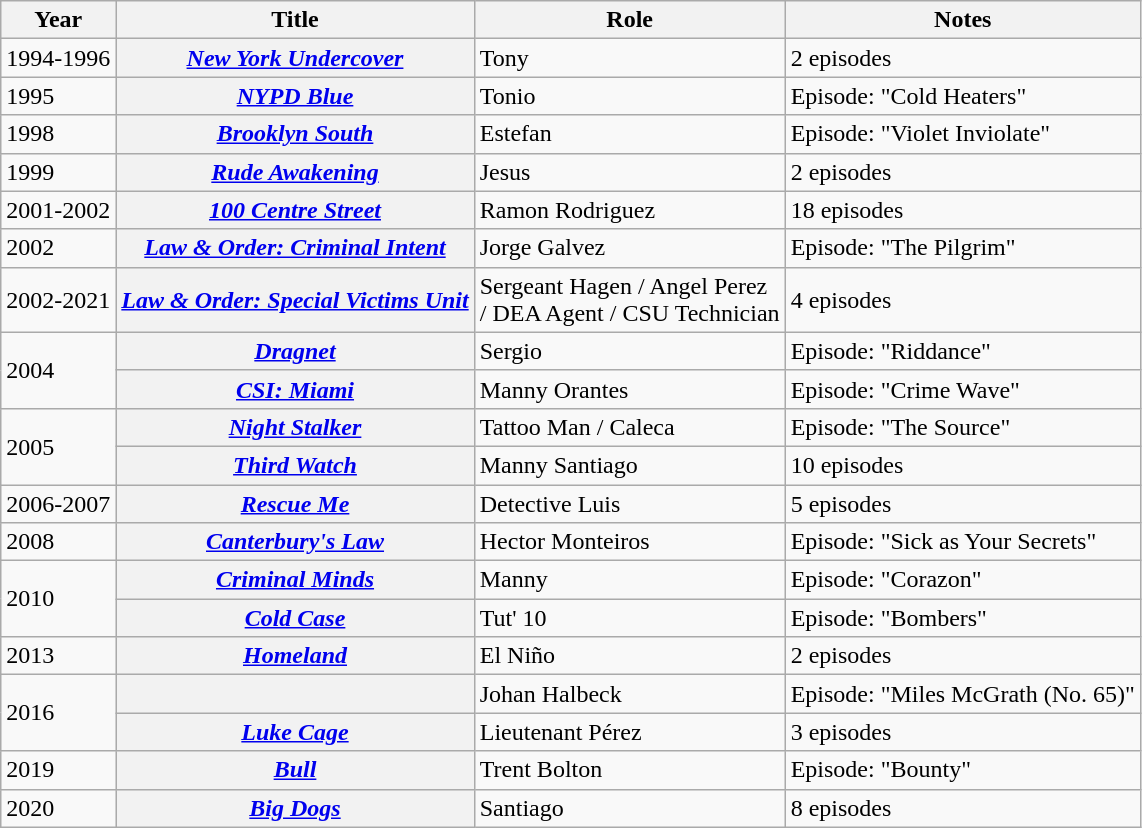<table class="wikitable sortable plainrowheaders">
<tr>
<th scope="col">Year</th>
<th scope="col">Title</th>
<th scope="col">Role</th>
<th scope="col" class="unsortable">Notes</th>
</tr>
<tr>
<td>1994-1996</td>
<th scope="row"><em><a href='#'>New York Undercover</a></em></th>
<td>Tony</td>
<td>2 episodes</td>
</tr>
<tr>
<td>1995</td>
<th scope="row"><em><a href='#'>NYPD Blue</a></em></th>
<td>Tonio</td>
<td>Episode: "Cold Heaters"</td>
</tr>
<tr>
<td>1998</td>
<th scope="row"><em><a href='#'>Brooklyn South</a></em></th>
<td>Estefan</td>
<td>Episode: "Violet Inviolate"</td>
</tr>
<tr>
<td>1999</td>
<th scope="row"><em><a href='#'>Rude Awakening</a></em></th>
<td>Jesus</td>
<td>2 episodes</td>
</tr>
<tr>
<td>2001-2002</td>
<th scope="row"><em><a href='#'>100 Centre Street</a></em></th>
<td>Ramon Rodriguez</td>
<td>18 episodes</td>
</tr>
<tr>
<td>2002</td>
<th scope="row"><em><a href='#'>Law & Order: Criminal Intent</a></em></th>
<td>Jorge Galvez</td>
<td>Episode: "The Pilgrim"</td>
</tr>
<tr>
<td>2002-2021</td>
<th scope="row"><em><a href='#'>Law & Order: Special Victims Unit</a></em></th>
<td>Sergeant Hagen / Angel Perez<br>/ DEA Agent / CSU Technician</td>
<td>4 episodes</td>
</tr>
<tr>
<td rowspan="2">2004</td>
<th scope="row"><em><a href='#'>Dragnet</a></em></th>
<td>Sergio</td>
<td>Episode: "Riddance"</td>
</tr>
<tr>
<th scope="row"><em><a href='#'>CSI: Miami</a></em></th>
<td>Manny Orantes</td>
<td>Episode: "Crime Wave"</td>
</tr>
<tr>
<td rowspan="2">2005</td>
<th scope="row"><em><a href='#'>Night Stalker</a></em></th>
<td>Tattoo Man / Caleca</td>
<td>Episode: "The Source"</td>
</tr>
<tr>
<th scope="row"><em><a href='#'>Third Watch</a></em></th>
<td>Manny Santiago</td>
<td>10 episodes</td>
</tr>
<tr>
<td>2006-2007</td>
<th scope="row"><em><a href='#'>Rescue Me</a></em></th>
<td>Detective Luis</td>
<td>5 episodes</td>
</tr>
<tr>
<td>2008</td>
<th scope="row"><em><a href='#'>Canterbury's Law</a></em></th>
<td>Hector Monteiros</td>
<td>Episode: "Sick as Your Secrets"</td>
</tr>
<tr>
<td rowspan="2">2010</td>
<th scope="row"><em><a href='#'>Criminal Minds</a></em></th>
<td>Manny</td>
<td>Episode: "Corazon"</td>
</tr>
<tr>
<th scope="row"><em><a href='#'>Cold Case</a></em></th>
<td>Tut' 10</td>
<td>Episode: "Bombers"</td>
</tr>
<tr>
<td>2013</td>
<th scope="row"><em><a href='#'>Homeland</a></em></th>
<td>El Niño</td>
<td>2 episodes</td>
</tr>
<tr>
<td rowspan="2">2016</td>
<th scope="row"><em></em></th>
<td>Johan Halbeck</td>
<td>Episode: "Miles McGrath (No. 65)"</td>
</tr>
<tr>
<th scope="row"><em><a href='#'>Luke Cage</a></em></th>
<td>Lieutenant Pérez</td>
<td>3 episodes</td>
</tr>
<tr>
<td>2019</td>
<th scope="row"><em><a href='#'>Bull</a></em></th>
<td>Trent Bolton</td>
<td>Episode: "Bounty"</td>
</tr>
<tr>
<td>2020</td>
<th scope="row"><em><a href='#'>Big Dogs</a></em></th>
<td>Santiago</td>
<td>8 episodes</td>
</tr>
</table>
